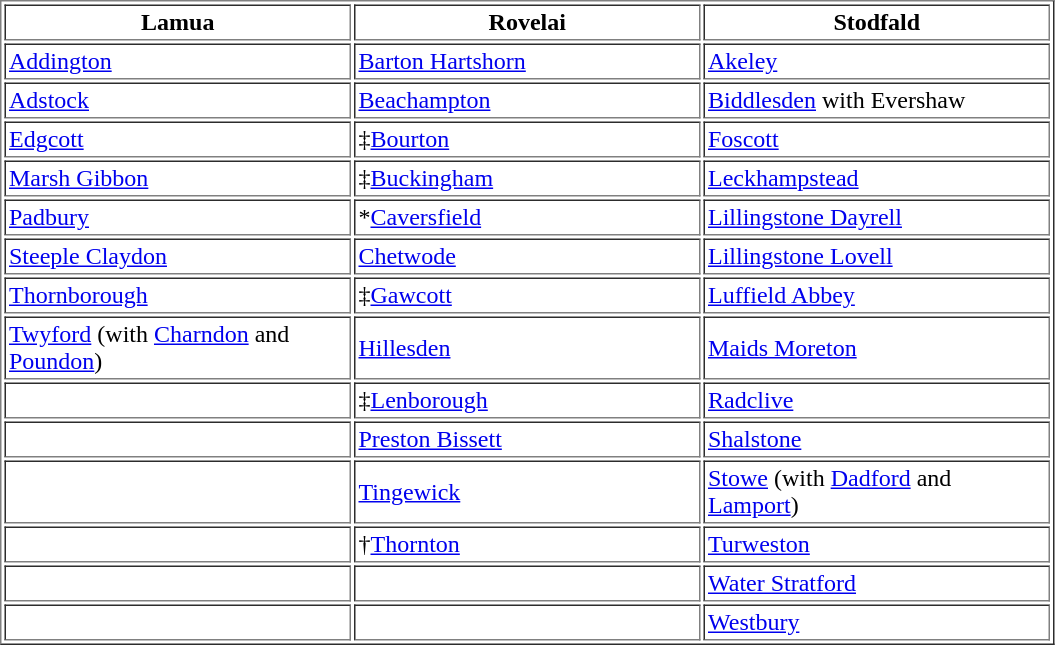<table border="1" cellpadding="2">
<tr>
<th width="225">Lamua</th>
<th width="225">Rovelai</th>
<th width="225">Stodfald</th>
</tr>
<tr>
<td><a href='#'>Addington</a></td>
<td><a href='#'>Barton Hartshorn</a></td>
<td><a href='#'>Akeley</a></td>
</tr>
<tr>
<td><a href='#'>Adstock</a></td>
<td><a href='#'>Beachampton</a></td>
<td><a href='#'>Biddlesden</a> with Evershaw</td>
</tr>
<tr>
<td><a href='#'>Edgcott</a></td>
<td>‡<a href='#'>Bourton</a></td>
<td><a href='#'>Foscott</a></td>
</tr>
<tr>
<td><a href='#'>Marsh Gibbon</a></td>
<td>‡<a href='#'>Buckingham</a></td>
<td><a href='#'>Leckhampstead</a></td>
</tr>
<tr>
<td><a href='#'>Padbury</a></td>
<td>*<a href='#'>Caversfield</a></td>
<td><a href='#'>Lillingstone Dayrell</a></td>
</tr>
<tr>
<td><a href='#'>Steeple Claydon</a></td>
<td><a href='#'>Chetwode</a></td>
<td><a href='#'>Lillingstone Lovell</a></td>
</tr>
<tr>
<td><a href='#'>Thornborough</a></td>
<td>‡<a href='#'>Gawcott</a></td>
<td><a href='#'>Luffield Abbey</a></td>
</tr>
<tr>
<td><a href='#'>Twyford</a> (with <a href='#'>Charndon</a> and <a href='#'>Poundon</a>)</td>
<td><a href='#'>Hillesden</a></td>
<td><a href='#'>Maids Moreton</a></td>
</tr>
<tr>
<td> </td>
<td>‡<a href='#'>Lenborough</a></td>
<td><a href='#'>Radclive</a></td>
</tr>
<tr>
<td> </td>
<td><a href='#'>Preston Bissett</a></td>
<td><a href='#'>Shalstone</a></td>
</tr>
<tr>
<td> </td>
<td><a href='#'>Tingewick</a></td>
<td><a href='#'>Stowe</a> (with <a href='#'>Dadford</a> and <a href='#'>Lamport</a>)</td>
</tr>
<tr>
<td> </td>
<td>†<a href='#'>Thornton</a></td>
<td><a href='#'>Turweston</a></td>
</tr>
<tr>
<td> </td>
<td> </td>
<td><a href='#'>Water Stratford</a></td>
</tr>
<tr>
<td> </td>
<td> </td>
<td><a href='#'>Westbury</a></td>
</tr>
</table>
